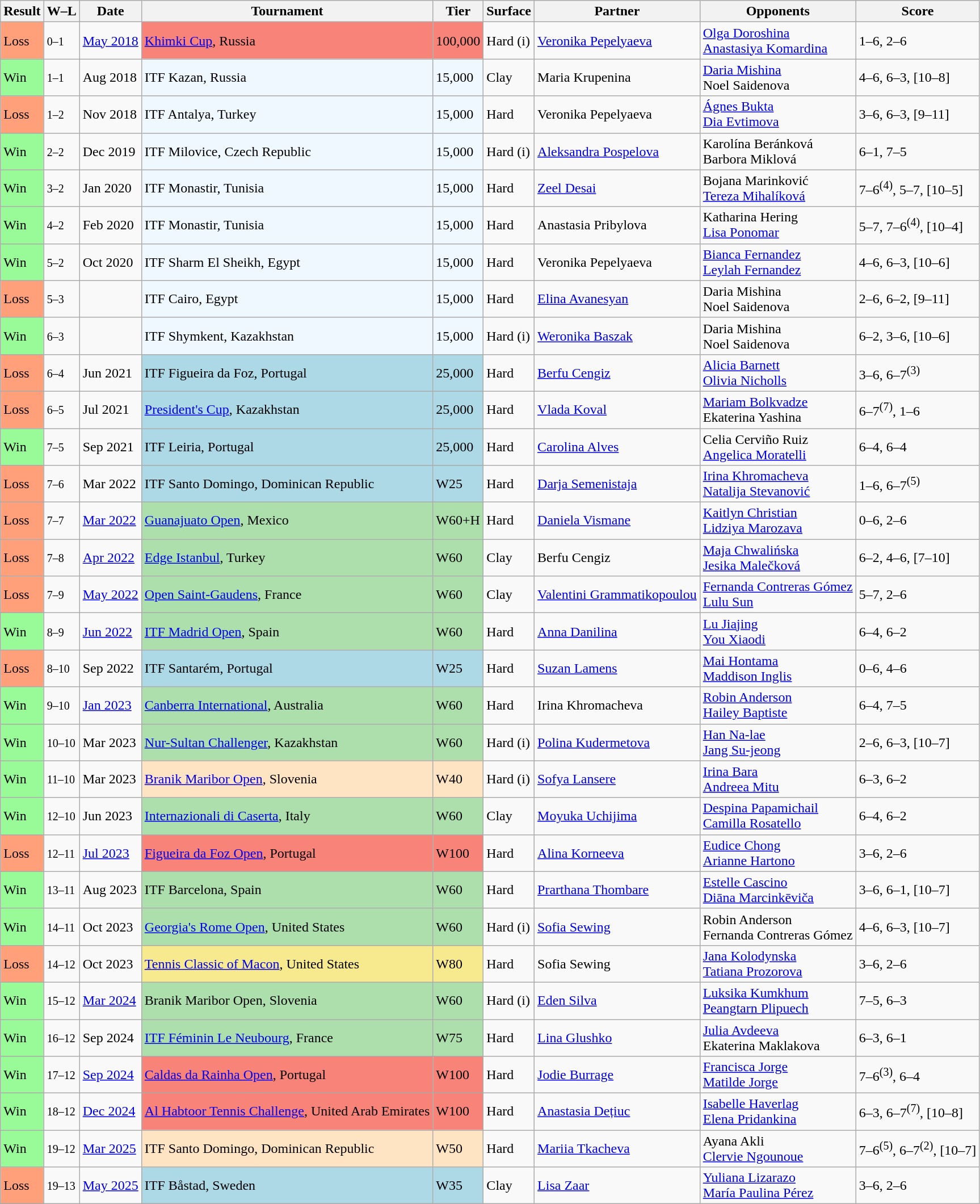<table class="sortable wikitable">
<tr>
<th>Result</th>
<th class="unsortable">W–L</th>
<th>Date</th>
<th>Tournament</th>
<th>Tier</th>
<th>Surface</th>
<th>Partner</th>
<th>Opponents</th>
<th class="unsortable">Score</th>
</tr>
<tr>
<td bgcolor="FFA07A">Loss</td>
<td><small>0–1</small></td>
<td><a href='#'>May 2018</a></td>
<td style="background:#f88379;"><a href='#'>Khimki Cup</a>, Russia</td>
<td style="background:#f88379;">100,000</td>
<td>Hard (i)</td>
<td> <a href='#'>Veronika Pepelyaeva</a></td>
<td> <a href='#'>Olga Doroshina</a> <br>  <a href='#'>Anastasiya Komardina</a></td>
<td>1–6, 2–6</td>
</tr>
<tr>
<td style="background:#98fb98;">Win</td>
<td><small>1–1</small></td>
<td>Aug 2018</td>
<td style="background:#f0f8ff;">ITF Kazan, Russia</td>
<td style="background:#f0f8ff;">15,000</td>
<td>Clay</td>
<td> Maria Krupenina</td>
<td> <a href='#'>Daria Mishina</a> <br>  Noel Saidenova</td>
<td>4–6, 6–3, [10–8]</td>
</tr>
<tr>
<td bgcolor="FFA07A">Loss</td>
<td><small>1–2</small></td>
<td>Nov 2018</td>
<td style="background:#f0f8ff;">ITF Antalya, Turkey</td>
<td style="background:#f0f8ff;">15,000</td>
<td>Hard</td>
<td> Veronika Pepelyaeva</td>
<td> <a href='#'>Ágnes Bukta</a> <br>  <a href='#'>Dia Evtimova</a></td>
<td>3–6, 6–3, [9–11]</td>
</tr>
<tr>
<td style="background:#98fb98;">Win</td>
<td><small>2–2</small></td>
<td>Dec 2019</td>
<td style="background:#f0f8ff;">ITF Milovice, Czech Republic</td>
<td style="background:#f0f8ff;">15,000</td>
<td>Hard (i)</td>
<td> <a href='#'>Aleksandra Pospelova</a></td>
<td> Karolína Beránková <br>  Barbora Miklová</td>
<td>6–1, 7–5</td>
</tr>
<tr>
<td style="background:#98fb98;">Win</td>
<td><small>3–2</small></td>
<td>Jan 2020</td>
<td style="background:#f0f8ff;">ITF Monastir, Tunisia</td>
<td style="background:#f0f8ff;">15,000</td>
<td>Hard</td>
<td> <a href='#'>Zeel Desai</a></td>
<td> Bojana Marinković <br>  <a href='#'>Tereza Mihalíková</a></td>
<td>7–6<sup>(4)</sup>, 5–7, [10–5]</td>
</tr>
<tr>
<td style="background:#98fb98;">Win</td>
<td><small>4–2</small></td>
<td>Feb 2020</td>
<td style="background:#f0f8ff;">ITF Monastir, Tunisia</td>
<td style="background:#f0f8ff;">15,000</td>
<td>Hard</td>
<td> Anastasia Pribylova</td>
<td> Katharina Hering <br>  <a href='#'>Lisa Ponomar</a></td>
<td>5–7, 7–6<sup>(4)</sup>, [10–4]</td>
</tr>
<tr>
<td style="background:#98fb98;">Win</td>
<td><small>5–2</small></td>
<td>Oct 2020</td>
<td style="background:#f0f8ff;">ITF Sharm El Sheikh, Egypt</td>
<td style="background:#f0f8ff;">15,000</td>
<td>Hard</td>
<td> Veronika Pepelyaeva</td>
<td> <a href='#'>Bianca Fernandez</a> <br>  <a href='#'>Leylah Fernandez</a></td>
<td>4–6, 6–3, [10–6]</td>
</tr>
<tr>
<td bgcolor="FFA07A">Loss</td>
<td><small>5–3</small></td>
<td></td>
<td style="background:#f0f8ff;">ITF Cairo, Egypt</td>
<td style="background:#f0f8ff;">15,000</td>
<td>Hard</td>
<td> <a href='#'>Elina Avanesyan</a></td>
<td> Daria Mishina <br>  Noel Saidenova</td>
<td>2–6, 6–2, [9–11]</td>
</tr>
<tr>
<td style="background:#98fb98;">Win</td>
<td><small>6–3</small></td>
<td></td>
<td style="background:#f0f8ff;">ITF Shymkent, Kazakhstan</td>
<td style="background:#f0f8ff;">15,000</td>
<td>Hard (i)</td>
<td> <a href='#'>Weronika Baszak</a></td>
<td> Daria Mishina <br>  Noel Saidenova</td>
<td>6–2, 3–6, [10–6]</td>
</tr>
<tr>
<td style="background:#ffa07a;">Loss</td>
<td><small>6–4</small></td>
<td>Jun 2021</td>
<td style="background:lightblue;">ITF Figueira da Foz, Portugal</td>
<td style="background:lightblue;">25,000</td>
<td>Hard</td>
<td> <a href='#'>Berfu Cengiz</a></td>
<td> <a href='#'>Alicia Barnett</a> <br>  <a href='#'>Olivia Nicholls</a></td>
<td>3–6, 6–7<sup>(3)</sup></td>
</tr>
<tr>
<td bgcolor="#ffa07a">Loss</td>
<td><small>6–5</small></td>
<td>Jul 2021</td>
<td style="background:lightblue;"><a href='#'>President's Cup</a>, Kazakhstan</td>
<td style="background:lightblue;">25,000</td>
<td>Hard</td>
<td> <a href='#'>Vlada Koval</a></td>
<td> <a href='#'>Mariam Bolkvadze</a> <br>  Ekaterina Yashina</td>
<td>6–7<sup>(7)</sup>, 1–6</td>
</tr>
<tr>
<td style="background:#98fb98;">Win</td>
<td><small>7–5</small></td>
<td>Sep 2021</td>
<td style="background:lightblue;">ITF Leiria, Portugal</td>
<td style="background:lightblue;">25,000</td>
<td>Hard</td>
<td> <a href='#'>Carolina Alves</a></td>
<td> Celia Cerviño Ruiz <br>  <a href='#'>Angelica Moratelli</a></td>
<td>6–4, 6–4</td>
</tr>
<tr>
<td style="background:#ffa07a;">Loss</td>
<td><small>7–6</small></td>
<td>Mar 2022</td>
<td bgcolor="lightblue">ITF Santo Domingo, Dominican Republic</td>
<td bgcolor="lightblue">W25</td>
<td>Hard</td>
<td> <a href='#'>Darja Semenistaja</a></td>
<td> <a href='#'>Irina Khromacheva</a> <br>  <a href='#'>Natalija Stevanović</a></td>
<td>1–6, 6–7<sup>(5)</sup></td>
</tr>
<tr>
<td style="background:#ffa07a;">Loss</td>
<td><small>7–7</small></td>
<td><a href='#'>Mar 2022</a></td>
<td style="background:#addfad;"><a href='#'>Guanajuato Open</a>, Mexico</td>
<td style="background:#addfad;">W60+H</td>
<td>Hard</td>
<td> <a href='#'>Daniela Vismane</a></td>
<td> <a href='#'>Kaitlyn Christian</a> <br>  <a href='#'>Lidziya Marozava</a></td>
<td>0–6, 2–6</td>
</tr>
<tr>
<td style="background:#ffa07a;">Loss</td>
<td><small>7–8</small></td>
<td><a href='#'>Apr 2022</a></td>
<td style="background:#addfad;"><a href='#'>Edge Istanbul</a>, Turkey</td>
<td style="background:#addfad;">W60</td>
<td>Clay</td>
<td> Berfu Cengiz</td>
<td> <a href='#'>Maja Chwalińska</a> <br>  <a href='#'>Jesika Malečková</a></td>
<td>6–2, 4–6, [7–10]</td>
</tr>
<tr>
<td style="background:#ffa07a;">Loss</td>
<td><small>7–9</small></td>
<td><a href='#'>May 2022</a></td>
<td style="background:#addfad;"><a href='#'>Open Saint-Gaudens</a>, France</td>
<td style="background:#addfad;">W60</td>
<td>Clay</td>
<td> <a href='#'>Valentini Grammatikopoulou</a></td>
<td> <a href='#'>Fernanda Contreras Gómez</a> <br>  <a href='#'>Lulu Sun</a></td>
<td>5–7, 2–6</td>
</tr>
<tr>
<td style="background:#98fb98;">Win</td>
<td><small>8–9</small></td>
<td><a href='#'>Jun 2022</a></td>
<td style="background:#addfad;"><a href='#'>ITF Madrid Open</a>, Spain</td>
<td style="background:#addfad;">W60</td>
<td>Hard</td>
<td> <a href='#'>Anna Danilina</a></td>
<td> <a href='#'>Lu Jiajing</a> <br>  <a href='#'>You Xiaodi</a></td>
<td>6–4, 6–2</td>
</tr>
<tr>
<td style="background:#ffa07a;">Loss</td>
<td><small>8–10</small></td>
<td>Sep 2022</td>
<td style="background:lightblue;">ITF Santarém, Portugal</td>
<td style="background:lightblue;">W25</td>
<td>Hard</td>
<td> <a href='#'>Suzan Lamens</a></td>
<td> <a href='#'>Mai Hontama</a> <br>  <a href='#'>Maddison Inglis</a></td>
<td>0–6, 4–6</td>
</tr>
<tr>
<td style="background:#98fb98;">Win</td>
<td><small>9–10</small></td>
<td><a href='#'>Jan 2023</a></td>
<td style="background:#addfad;"><a href='#'>Canberra International</a>, Australia</td>
<td style="background:#addfad;">W60</td>
<td>Hard</td>
<td> Irina Khromacheva</td>
<td> <a href='#'>Robin Anderson</a> <br>  <a href='#'>Hailey Baptiste</a></td>
<td>6–4, 7–5</td>
</tr>
<tr>
<td style="background:#98fb98;">Win</td>
<td><small>10–10</small></td>
<td>Mar 2023</td>
<td style="background:#addfad;"><a href='#'>Nur-Sultan Challenger</a>, Kazakhstan</td>
<td style="background:#addfad;">W60</td>
<td>Hard (i)</td>
<td> <a href='#'>Polina Kudermetova</a></td>
<td> <a href='#'>Han Na-lae</a> <br>  <a href='#'>Jang Su-jeong</a></td>
<td>2–6, 6–3, [10–7]</td>
</tr>
<tr>
<td style="background:#98fb98;">Win</td>
<td><small>11–10</small></td>
<td>Mar 2023</td>
<td style="background:#ffe4c4;"><a href='#'>Branik Maribor Open</a>, Slovenia</td>
<td style="background:#ffe4c4;">W40</td>
<td>Hard (i)</td>
<td> <a href='#'>Sofya Lansere</a></td>
<td> <a href='#'>Irina Bara</a> <br>  <a href='#'>Andreea Mitu</a></td>
<td>6–3, 6–2</td>
</tr>
<tr>
<td style="background:#98fb98;">Win</td>
<td><small>12–10</small></td>
<td>Jun 2023</td>
<td style="background:#addfad;"><a href='#'>Internazionali di Caserta</a>, Italy</td>
<td style="background:#addfad;">W60</td>
<td>Clay</td>
<td> <a href='#'>Moyuka Uchijima</a></td>
<td> <a href='#'>Despina Papamichail</a> <br>  <a href='#'>Camilla Rosatello</a></td>
<td>6–4, 6–2</td>
</tr>
<tr>
<td style="background:#ffa07a;">Loss</td>
<td><small>12–11</small></td>
<td><a href='#'>Jul 2023</a></td>
<td bgcolor="f88379"><a href='#'>Figueira da Foz Open</a>, Portugal</td>
<td bgcolor="f88379">W100</td>
<td>Hard</td>
<td> <a href='#'>Alina Korneeva</a></td>
<td> <a href='#'>Eudice Chong</a> <br>  <a href='#'>Arianne Hartono</a></td>
<td>3–6, 2–6</td>
</tr>
<tr>
<td style="background:#98fb98;">Win</td>
<td><small>13–11</small></td>
<td>Aug 2023</td>
<td style="background:#addfad;">ITF Barcelona, Spain</td>
<td style="background:#addfad;">W60</td>
<td>Hard</td>
<td> <a href='#'>Prarthana Thombare</a></td>
<td> <a href='#'>Estelle Cascino</a> <br>  <a href='#'>Diāna Marcinkēviča</a></td>
<td>3–6, 6–1, [10–7]</td>
</tr>
<tr>
<td style="background:#98fb98;">Win</td>
<td><small>14–11</small></td>
<td>Oct 2023</td>
<td style="background:#addfad;"><a href='#'>Georgia's Rome Open</a>, United States</td>
<td style="background:#addfad;">W60</td>
<td>Hard (i)</td>
<td> <a href='#'>Sofia Sewing</a></td>
<td> Robin Anderson <br>  Fernanda Contreras Gómez</td>
<td>4–6, 6–3, [10–7]</td>
</tr>
<tr>
<td style="background:#ffa07a;">Loss</td>
<td><small>14–12</small></td>
<td>Oct 2023</td>
<td bgcolor="f7e98e"><a href='#'>Tennis Classic of Macon</a>, United States</td>
<td bgcolor="f7e98e">W80</td>
<td>Hard</td>
<td> Sofia Sewing</td>
<td> <a href='#'>Jana Kolodynska</a> <br>  <a href='#'>Tatiana Prozorova</a></td>
<td>3–6, 2–6</td>
</tr>
<tr>
<td style="background:#98fb98;">Win</td>
<td><small>15–12</small></td>
<td><a href='#'>Mar 2024</a></td>
<td style="background:#addfad;">Branik Maribor Open, Slovenia</td>
<td style="background:#addfad;">W60</td>
<td>Hard (i)</td>
<td> <a href='#'>Eden Silva</a></td>
<td> <a href='#'>Luksika Kumkhum</a> <br>  <a href='#'>Peangtarn Plipuech</a></td>
<td>7–5, 6–3</td>
</tr>
<tr>
<td style="background:#98fb98;">Win</td>
<td><small>16–12</small></td>
<td>Sep 2024</td>
<td style="background:#addfad;"><a href='#'>ITF Féminin Le Neubourg</a>, France</td>
<td style="background:#addfad;">W75</td>
<td>Hard</td>
<td> <a href='#'>Lina Glushko</a></td>
<td> <a href='#'>Julia Avdeeva</a> <br>  Ekaterina Maklakova</td>
<td>6–3, 6–1</td>
</tr>
<tr>
<td style="background:#98fb98;">Win</td>
<td><small>17–12</small></td>
<td><a href='#'>Sep 2024</a></td>
<td style="background:#f88379;"><a href='#'>Caldas da Rainha Open</a>, Portugal</td>
<td style="background:#f88379;">W100</td>
<td>Hard</td>
<td> <a href='#'>Jodie Burrage</a></td>
<td> <a href='#'>Francisca Jorge</a> <br>  <a href='#'>Matilde Jorge</a></td>
<td>7–6<sup>(3)</sup>, 6–4</td>
</tr>
<tr>
<td style="background:#98fb98;">Win</td>
<td><small>18–12</small></td>
<td><a href='#'>Dec 2024</a></td>
<td style="background:#f88379;"><a href='#'>Al Habtoor Tennis Challenge</a>, United Arab Emirates</td>
<td style="background:#f88379;">W100</td>
<td>Hard</td>
<td> <a href='#'>Anastasia Dețiuc</a></td>
<td> <a href='#'>Isabelle Haverlag</a> <br>  <a href='#'>Elena Pridankina</a></td>
<td>6–3, 6–7<sup>(7)</sup>, [10–8]</td>
</tr>
<tr>
<td style="background:#98fb98;">Win</td>
<td><small>19–12</small></td>
<td><a href='#'>Mar 2025</a></td>
<td style="background:#ffe4c4;">ITF Santo Domingo, Dominican Republic</td>
<td style="background:#ffe4c4;">W50</td>
<td>Hard</td>
<td> <a href='#'>Mariia Tkacheva</a></td>
<td> Ayana Akli <br>  <a href='#'>Clervie Ngounoue</a></td>
<td>7–6<sup>(5)</sup>, 6–7<sup>(2)</sup>, [10–7]</td>
</tr>
<tr>
<td style="background:#ffa07a;">Loss</td>
<td><small>19–13</small></td>
<td><a href='#'>May 2025</a></td>
<td style="background:lightblue;">ITF Båstad, Sweden</td>
<td style="background:lightblue;">W35</td>
<td>Clay</td>
<td> <a href='#'>Lisa Zaar</a></td>
<td> <a href='#'>Yuliana Lizarazo</a> <br>  <a href='#'>María Paulina Pérez</a></td>
<td>3–6, 2–6</td>
</tr>
</table>
